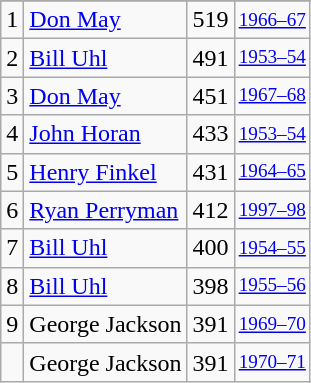<table class="wikitable">
<tr>
</tr>
<tr>
<td>1</td>
<td><a href='#'>Don May</a></td>
<td>519</td>
<td style="font-size:80%;"><a href='#'>1966–67</a></td>
</tr>
<tr>
<td>2</td>
<td><a href='#'>Bill Uhl</a></td>
<td>491</td>
<td style="font-size:80%;"><a href='#'>1953–54</a></td>
</tr>
<tr>
<td>3</td>
<td><a href='#'>Don May</a></td>
<td>451</td>
<td style="font-size:80%;"><a href='#'>1967–68</a></td>
</tr>
<tr>
<td>4</td>
<td><a href='#'>John Horan</a></td>
<td>433</td>
<td style="font-size:80%;"><a href='#'>1953–54</a></td>
</tr>
<tr>
<td>5</td>
<td><a href='#'>Henry Finkel</a></td>
<td>431</td>
<td style="font-size:80%;"><a href='#'>1964–65</a></td>
</tr>
<tr>
<td>6</td>
<td><a href='#'>Ryan Perryman</a></td>
<td>412</td>
<td style="font-size:80%;"><a href='#'>1997–98</a></td>
</tr>
<tr>
<td>7</td>
<td><a href='#'>Bill Uhl</a></td>
<td>400</td>
<td style="font-size:80%;"><a href='#'>1954–55</a></td>
</tr>
<tr>
<td>8</td>
<td><a href='#'>Bill Uhl</a></td>
<td>398</td>
<td style="font-size:80%;"><a href='#'>1955–56</a></td>
</tr>
<tr>
<td>9</td>
<td>George Jackson</td>
<td>391</td>
<td style="font-size:80%;"><a href='#'>1969–70</a></td>
</tr>
<tr>
<td></td>
<td>George Jackson</td>
<td>391</td>
<td style="font-size:80%;"><a href='#'>1970–71</a></td>
</tr>
</table>
